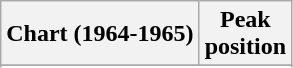<table class="wikitable sortable plainrowheaders">
<tr>
<th scope="col">Chart (1964-1965)</th>
<th scope="col">Peak<br>position</th>
</tr>
<tr>
</tr>
<tr>
</tr>
<tr>
</tr>
</table>
